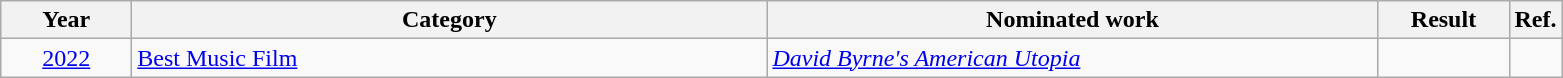<table class=wikitable>
<tr>
<th scope="col" style="width:5em;">Year</th>
<th scope="col" style="width:26em;">Category</th>
<th scope="col" style="width:25em;">Nominated work</th>
<th scope="col" style="width:5em;">Result</th>
<th>Ref.</th>
</tr>
<tr>
<td style="text-align:center;"><a href='#'>2022</a></td>
<td><a href='#'>Best Music Film</a></td>
<td><em><a href='#'>David Byrne's American Utopia</a></em></td>
<td></td>
<td></td>
</tr>
</table>
